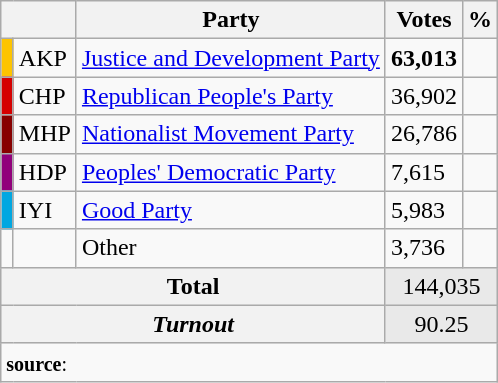<table class="wikitable">
<tr>
<th colspan="2" align="center"></th>
<th align="center">Party</th>
<th align="center">Votes</th>
<th align="center">%</th>
</tr>
<tr align="left">
<td bgcolor="#FDC400" width="1"></td>
<td>AKP</td>
<td><a href='#'>Justice and Development Party</a></td>
<td><strong>63,013</strong></td>
<td><strong></strong></td>
</tr>
<tr align="left">
<td bgcolor="#d50000" width="1"></td>
<td>CHP</td>
<td><a href='#'>Republican People's Party</a></td>
<td>36,902</td>
<td></td>
</tr>
<tr align="left">
<td bgcolor="#870000" width="1"></td>
<td>MHP</td>
<td><a href='#'>Nationalist Movement Party</a></td>
<td>26,786</td>
<td></td>
</tr>
<tr align="left">
<td bgcolor="#91007B" width="1"></td>
<td>HDP</td>
<td><a href='#'>Peoples' Democratic Party</a></td>
<td>7,615</td>
<td></td>
</tr>
<tr align="left">
<td bgcolor="#01A7E1" width="1"></td>
<td>IYI</td>
<td><a href='#'>Good Party</a></td>
<td>5,983</td>
<td></td>
</tr>
<tr align="left">
<td bgcolor="" width="1"></td>
<td></td>
<td>Other</td>
<td>3,736</td>
<td></td>
</tr>
<tr align="left" style="background-color:#E9E9E9">
<th colspan="3" align="center"><strong>Total</strong></th>
<td colspan="5" align="center">144,035</td>
</tr>
<tr align="left" style="background-color:#E9E9E9">
<th colspan="3" align="center"><em>Turnout</em></th>
<td colspan="5" align="center">90.25</td>
</tr>
<tr>
<td colspan="9" align="left"><small><strong>source</strong>: </small></td>
</tr>
</table>
